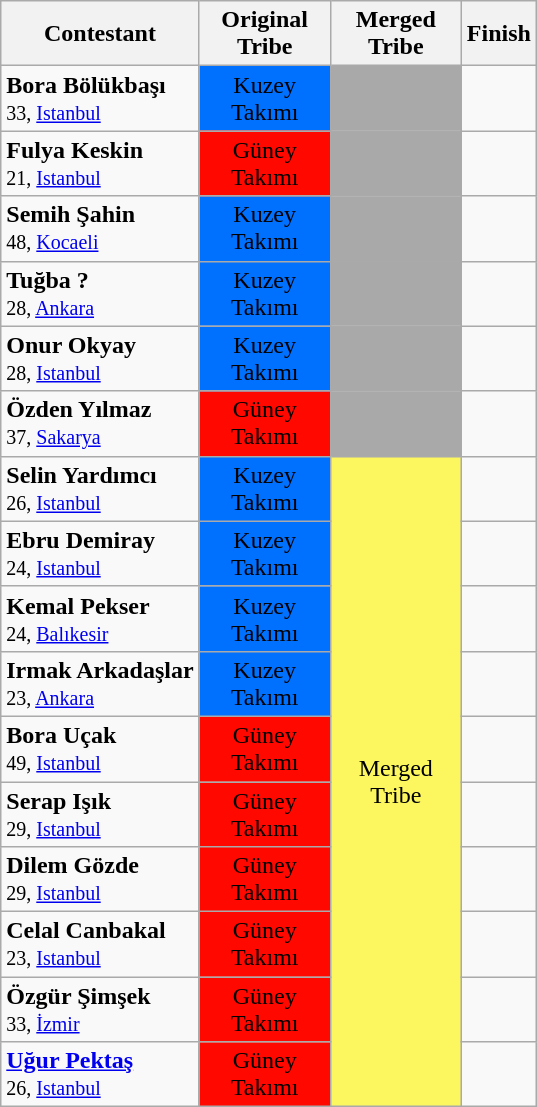<table class="wikitable sortable mw-collapsible mw-collapsed" style="text-align:center">
<tr>
<th>Contestant</th>
<th width=80>Original Tribe</th>
<th width=80>Merged Tribe</th>
<th>Finish</th>
</tr>
<tr>
<td align="left"><strong>Bora Bölükbaşı</strong><br><small>33, <a href='#'>Istanbul</a></small></td>
<td bgcolor="#0070FF" align=center><span>Kuzey Takımı</span></td>
<td bgcolor="darkgray"></td>
<td></td>
</tr>
<tr>
<td align="left"><strong>Fulya Keskin</strong><br><small>21, <a href='#'>Istanbul</a></small></td>
<td bgcolor="#FF0800" align=center><span>Güney Takımı</span></td>
<td bgcolor="darkgray"></td>
<td></td>
</tr>
<tr>
<td align="left"><strong>Semih Şahin</strong><br><small>48, <a href='#'>Kocaeli</a></small></td>
<td bgcolor="#0070FF" align=center><span>Kuzey Takımı</span></td>
<td bgcolor="darkgray"></td>
<td></td>
</tr>
<tr>
<td align="left"><strong>Tuğba ?</strong><br><small>28, <a href='#'>Ankara</a></small></td>
<td bgcolor="#0070FF" align=center><span>Kuzey Takımı</span></td>
<td bgcolor="darkgray"></td>
<td></td>
</tr>
<tr>
<td align="left"><strong>Onur Okyay</strong><br><small>28, <a href='#'>Istanbul</a></small></td>
<td bgcolor="#0070FF" align=center><span>Kuzey Takımı</span></td>
<td bgcolor="darkgray"></td>
<td></td>
</tr>
<tr>
<td align="left"><strong>Özden Yılmaz</strong><br><small>37, <a href='#'>Sakarya</a></small></td>
<td bgcolor="#FF0800" align=center><span>Güney Takımı</span></td>
<td bgcolor="darkgray"></td>
<td></td>
</tr>
<tr>
<td align="left"><strong>Selin Yardımcı</strong><br><small>26, <a href='#'>Istanbul</a></small></td>
<td bgcolor="#0070FF" align=center><span>Kuzey Takımı</span></td>
<td bgcolor="#FCF75E" rowspan=10>Merged Tribe</td>
<td></td>
</tr>
<tr>
<td align="left"><strong>Ebru Demiray</strong><br><small>24, <a href='#'>Istanbul</a></small></td>
<td bgcolor="#0070FF" align=center><span>Kuzey Takımı</span></td>
<td></td>
</tr>
<tr>
<td align="left"><strong>Kemal Pekser</strong><br><small>24, <a href='#'>Balıkesir</a></small></td>
<td bgcolor="#0070FF" align=center><span>Kuzey Takımı</span></td>
<td></td>
</tr>
<tr>
<td align="left"><strong>Irmak Arkadaşlar</strong><br><small>23, <a href='#'>Ankara</a></small></td>
<td bgcolor="#0070FF" align=center><span>Kuzey Takımı</span></td>
<td></td>
</tr>
<tr>
<td align="left"><strong>Bora Uçak</strong><br><small>49, <a href='#'>Istanbul</a></small></td>
<td bgcolor="#FF0800" align=center><span>Güney Takımı</span></td>
<td></td>
</tr>
<tr>
<td align="left"><strong>Serap Işık</strong><br><small>29, <a href='#'>Istanbul</a></small></td>
<td bgcolor="#FF0800" align=center><span>Güney Takımı</span></td>
<td></td>
</tr>
<tr>
<td align="left"><strong>Dilem Gözde</strong><br><small>29, <a href='#'>Istanbul</a></small></td>
<td bgcolor="#FF0800" align=center><span>Güney Takımı</span></td>
<td></td>
</tr>
<tr>
<td align="left"><strong>Celal Canbakal</strong><br><small>23, <a href='#'>Istanbul</a></small></td>
<td bgcolor="#FF0800" align=center><span>Güney Takımı</span></td>
<td></td>
</tr>
<tr>
<td align="left"><strong>Özgür Şimşek</strong><br><small>33, <a href='#'>İzmir</a></small></td>
<td bgcolor="#FF0800" align=center><span>Güney Takımı</span></td>
<td></td>
</tr>
<tr>
<td align="left"><strong><a href='#'>Uğur Pektaş</a></strong><br><small>26, <a href='#'>Istanbul</a></small></td>
<td bgcolor="#FF0800" align=center><span>Güney Takımı</span></td>
<td></td>
</tr>
</table>
